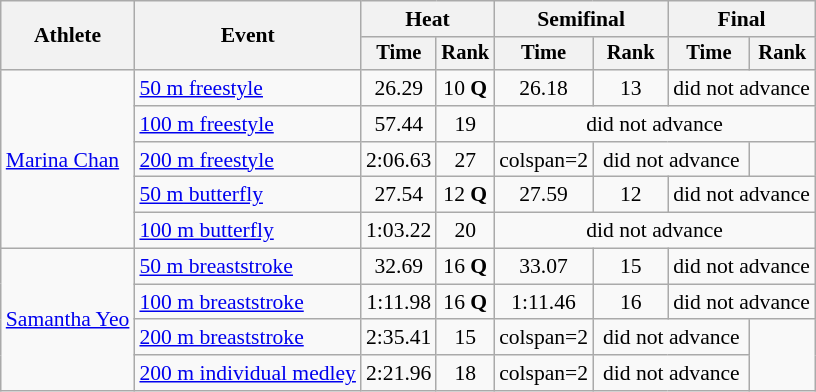<table class=wikitable style="font-size:90%">
<tr>
<th rowspan=2>Athlete</th>
<th rowspan=2>Event</th>
<th colspan="2">Heat</th>
<th colspan="2">Semifinal</th>
<th colspan="2">Final</th>
</tr>
<tr style="font-size:95%">
<th>Time</th>
<th>Rank</th>
<th>Time</th>
<th>Rank</th>
<th>Time</th>
<th>Rank</th>
</tr>
<tr align=center>
<td align=left rowspan=5><a href='#'>Marina Chan</a></td>
<td align=left><a href='#'>50 m freestyle</a></td>
<td>26.29</td>
<td>10 <strong>Q</strong></td>
<td>26.18</td>
<td>13</td>
<td colspan=2>did not advance</td>
</tr>
<tr align=center>
<td align=left><a href='#'>100 m freestyle</a></td>
<td>57.44</td>
<td>19</td>
<td colspan=4>did not advance</td>
</tr>
<tr align=center>
<td align=left><a href='#'>200 m freestyle</a></td>
<td>2:06.63</td>
<td>27</td>
<td>colspan=2 </td>
<td colspan=2>did not advance</td>
</tr>
<tr align=center>
<td align=left><a href='#'>50 m butterfly</a></td>
<td>27.54</td>
<td>12 <strong>Q</strong></td>
<td>27.59</td>
<td>12</td>
<td colspan=2>did not advance</td>
</tr>
<tr align=center>
<td align=left><a href='#'>100 m butterfly</a></td>
<td>1:03.22</td>
<td>20</td>
<td colspan=4>did not advance</td>
</tr>
<tr align=center>
<td align=left rowspan=4><a href='#'>Samantha Yeo</a></td>
<td align=left><a href='#'>50 m breaststroke</a></td>
<td>32.69</td>
<td>16 <strong>Q</strong></td>
<td>33.07</td>
<td>15</td>
<td colspan=2>did not advance</td>
</tr>
<tr align=center>
<td align=left><a href='#'>100 m breaststroke</a></td>
<td>1:11.98</td>
<td>16 <strong>Q</strong></td>
<td>1:11.46</td>
<td>16</td>
<td colspan=2>did not advance</td>
</tr>
<tr align=center>
<td align=left><a href='#'>200 m breaststroke</a></td>
<td>2:35.41</td>
<td>15</td>
<td>colspan=2 </td>
<td colspan=2>did not advance</td>
</tr>
<tr align=center>
<td align=left><a href='#'>200 m individual medley</a></td>
<td>2:21.96</td>
<td>18</td>
<td>colspan=2 </td>
<td colspan=2>did not advance</td>
</tr>
</table>
